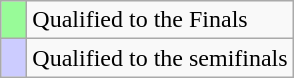<table class="wikitable">
<tr>
<td width=10px bgcolor="#98fb98"></td>
<td>Qualified to the Finals</td>
</tr>
<tr>
<td width=10px bgcolor="#ccccff"></td>
<td>Qualified to the semifinals</td>
</tr>
</table>
